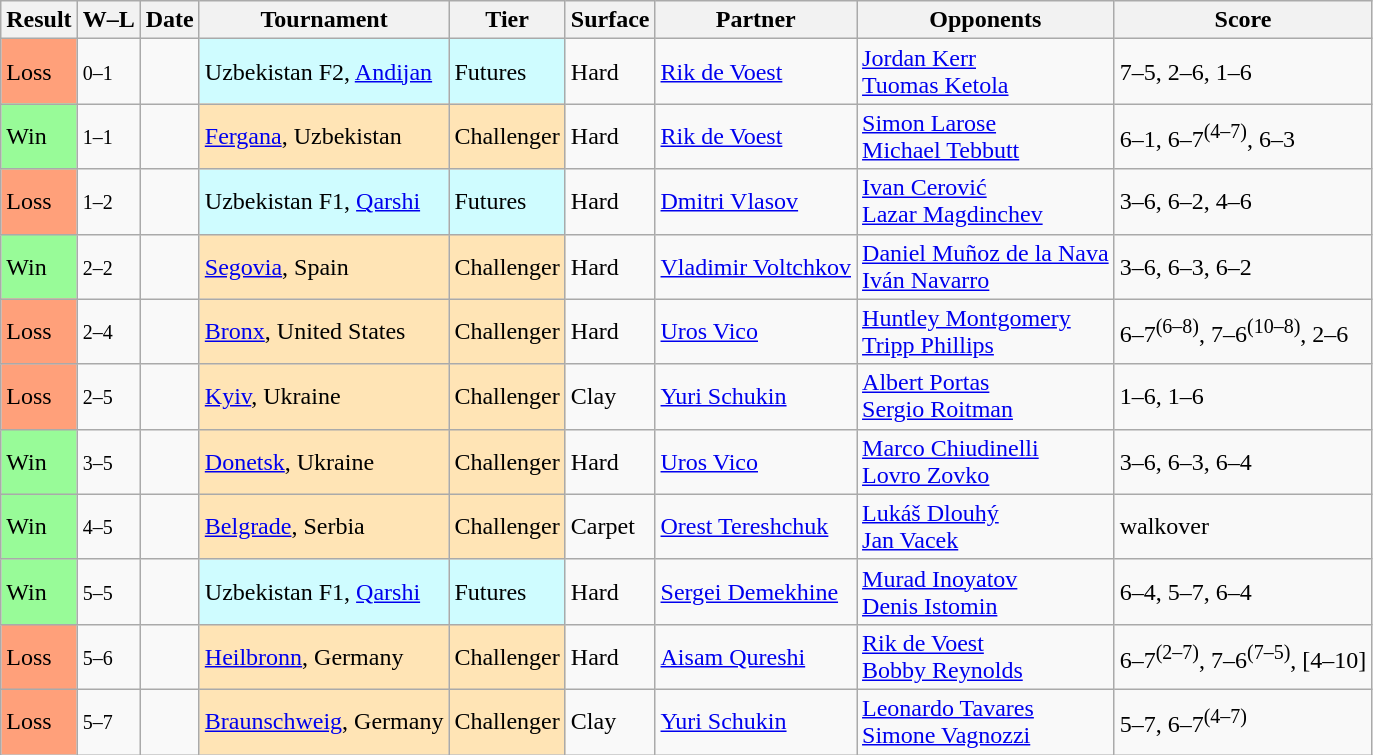<table class="sortable wikitable">
<tr>
<th>Result</th>
<th class="unsortable">W–L</th>
<th>Date</th>
<th>Tournament</th>
<th>Tier</th>
<th>Surface</th>
<th>Partner</th>
<th>Opponents</th>
<th class="unsortable">Score</th>
</tr>
<tr>
<td style="background:#ffa07a;">Loss</td>
<td><small>0–1</small></td>
<td></td>
<td style="background:#cffcff;">Uzbekistan F2, <a href='#'>Andijan</a></td>
<td style="background:#cffcff;">Futures</td>
<td>Hard</td>
<td> <a href='#'>Rik de Voest</a></td>
<td> <a href='#'>Jordan Kerr</a> <br>  <a href='#'>Tuomas Ketola</a></td>
<td>7–5, 2–6, 1–6</td>
</tr>
<tr>
<td style="background:#98fb98;">Win</td>
<td><small>1–1</small></td>
<td></td>
<td style="background:moccasin;"><a href='#'>Fergana</a>, Uzbekistan</td>
<td style="background:moccasin;">Challenger</td>
<td>Hard</td>
<td> <a href='#'>Rik de Voest</a></td>
<td> <a href='#'>Simon Larose</a> <br>  <a href='#'>Michael Tebbutt</a></td>
<td>6–1, 6–7<sup>(4–7)</sup>, 6–3</td>
</tr>
<tr>
<td style="background:#ffa07a;">Loss</td>
<td><small>1–2</small></td>
<td></td>
<td style="background:#cffcff;">Uzbekistan F1, <a href='#'>Qarshi</a></td>
<td style="background:#cffcff;">Futures</td>
<td>Hard</td>
<td> <a href='#'>Dmitri Vlasov</a></td>
<td> <a href='#'>Ivan Cerović</a> <br>  <a href='#'>Lazar Magdinchev</a></td>
<td>3–6, 6–2, 4–6</td>
</tr>
<tr>
<td style="background:#98fb98;">Win</td>
<td><small>2–2</small></td>
<td></td>
<td style="background:moccasin;"><a href='#'>Segovia</a>, Spain</td>
<td style="background:moccasin;">Challenger</td>
<td>Hard</td>
<td> <a href='#'>Vladimir Voltchkov</a></td>
<td> <a href='#'>Daniel Muñoz de la Nava</a> <br>  <a href='#'>Iván Navarro</a></td>
<td>3–6, 6–3, 6–2</td>
</tr>
<tr>
<td style="background:#ffa07a;">Loss</td>
<td><small>2–4</small></td>
<td></td>
<td style="background:moccasin;"><a href='#'>Bronx</a>, United States</td>
<td style="background:moccasin;">Challenger</td>
<td>Hard</td>
<td> <a href='#'>Uros Vico</a></td>
<td> <a href='#'>Huntley Montgomery</a> <br>  <a href='#'>Tripp Phillips</a></td>
<td>6–7<sup>(6–8)</sup>, 7–6<sup>(10–8)</sup>, 2–6</td>
</tr>
<tr>
<td style="background:#ffa07a;">Loss</td>
<td><small>2–5</small></td>
<td></td>
<td style="background:moccasin;"><a href='#'>Kyiv</a>, Ukraine</td>
<td style="background:moccasin;">Challenger</td>
<td>Clay</td>
<td> <a href='#'>Yuri Schukin</a></td>
<td> <a href='#'>Albert Portas</a> <br>  <a href='#'>Sergio Roitman</a></td>
<td>1–6, 1–6</td>
</tr>
<tr>
<td style="background:#98fb98;">Win</td>
<td><small>3–5</small></td>
<td></td>
<td style="background:moccasin;"><a href='#'>Donetsk</a>, Ukraine</td>
<td style="background:moccasin;">Challenger</td>
<td>Hard</td>
<td> <a href='#'>Uros Vico</a></td>
<td> <a href='#'>Marco Chiudinelli</a> <br>  <a href='#'>Lovro Zovko</a></td>
<td>3–6, 6–3, 6–4</td>
</tr>
<tr>
<td style="background:#98fb98;">Win</td>
<td><small>4–5</small></td>
<td></td>
<td style="background:moccasin;"><a href='#'>Belgrade</a>, Serbia</td>
<td style="background:moccasin;">Challenger</td>
<td>Carpet</td>
<td> <a href='#'>Orest Tereshchuk</a></td>
<td> <a href='#'>Lukáš Dlouhý</a> <br>  <a href='#'>Jan Vacek</a></td>
<td>walkover</td>
</tr>
<tr>
<td style="background:#98fb98;">Win</td>
<td><small>5–5</small></td>
<td></td>
<td style="background:#cffcff;">Uzbekistan F1, <a href='#'>Qarshi</a></td>
<td style="background:#cffcff;">Futures</td>
<td>Hard</td>
<td> <a href='#'>Sergei Demekhine</a></td>
<td> <a href='#'>Murad Inoyatov</a> <br>  <a href='#'>Denis Istomin</a></td>
<td>6–4, 5–7, 6–4</td>
</tr>
<tr>
<td style="background:#ffa07a;">Loss</td>
<td><small>5–6</small></td>
<td></td>
<td style="background:moccasin;"><a href='#'>Heilbronn</a>, Germany</td>
<td style="background:moccasin;">Challenger</td>
<td>Hard</td>
<td> <a href='#'>Aisam Qureshi</a></td>
<td> <a href='#'>Rik de Voest</a> <br>  <a href='#'>Bobby Reynolds</a></td>
<td>6–7<sup>(2–7)</sup>, 7–6<sup>(7–5)</sup>, [4–10]</td>
</tr>
<tr>
<td style="background:#ffa07a;">Loss</td>
<td><small>5–7</small></td>
<td></td>
<td style="background:moccasin;"><a href='#'>Braunschweig</a>, Germany</td>
<td style="background:moccasin;">Challenger</td>
<td>Clay</td>
<td> <a href='#'>Yuri Schukin</a></td>
<td> <a href='#'>Leonardo Tavares</a> <br>  <a href='#'>Simone Vagnozzi</a></td>
<td>5–7, 6–7<sup>(4–7)</sup></td>
</tr>
</table>
